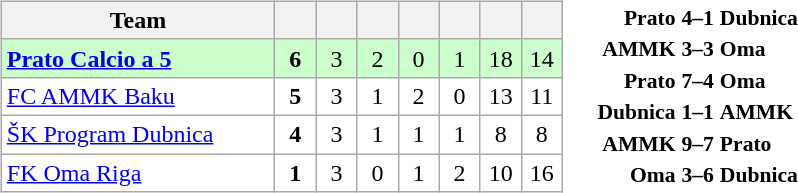<table>
<tr>
<td><br><table class="wikitable" style="text-align: center;">
<tr>
<th width="175">Team</th>
<th width="20"></th>
<th width="20"></th>
<th width="20"></th>
<th width="20"></th>
<th width="20"></th>
<th width="20"></th>
<th width="20"></th>
</tr>
<tr bgcolor="#ccffcc">
<td align="left"> <strong><a href='#'>Prato Calcio a 5</a></strong></td>
<td><strong>6</strong></td>
<td>3</td>
<td>2</td>
<td>0</td>
<td>1</td>
<td>18</td>
<td>14</td>
</tr>
<tr bgcolor=ffffff>
<td align="left"> <a href='#'>FC AMMK Baku</a></td>
<td><strong>5</strong></td>
<td>3</td>
<td>1</td>
<td>2</td>
<td>0</td>
<td>13</td>
<td>11</td>
</tr>
<tr bgcolor=ffffff>
<td align="left"> <a href='#'>ŠK Program Dubnica</a></td>
<td><strong>4</strong></td>
<td>3</td>
<td>1</td>
<td>1</td>
<td>1</td>
<td>8</td>
<td>8</td>
</tr>
<tr bgcolor=ffffff>
<td align="left"> <a href='#'>FK Oma Riga</a></td>
<td><strong>1</strong></td>
<td>3</td>
<td>0</td>
<td>1</td>
<td>2</td>
<td>10</td>
<td>16</td>
</tr>
</table>
</td>
<td><br><table style="font-size:90%; margin: 0 auto;">
<tr>
<td align="right"><strong>Prato</strong></td>
<td align="center"><strong>4–1</strong></td>
<td><strong>Dubnica</strong></td>
</tr>
<tr>
<td align="right"><strong>AMMK</strong></td>
<td align="center"><strong>3–3</strong></td>
<td><strong>Oma</strong></td>
</tr>
<tr>
<td align="right"><strong>Prato</strong></td>
<td align="center"><strong>7–4</strong></td>
<td><strong>Oma</strong></td>
</tr>
<tr>
<td align="right"><strong>Dubnica</strong></td>
<td align="center"><strong>1–1</strong></td>
<td><strong>AMMK</strong></td>
</tr>
<tr>
<td align="right"><strong>AMMK</strong></td>
<td align="center"><strong>9–7</strong></td>
<td><strong>Prato</strong></td>
</tr>
<tr>
<td align="right"><strong>Oma</strong></td>
<td align="center"><strong>3–6</strong></td>
<td><strong>Dubnica</strong></td>
</tr>
</table>
</td>
</tr>
</table>
